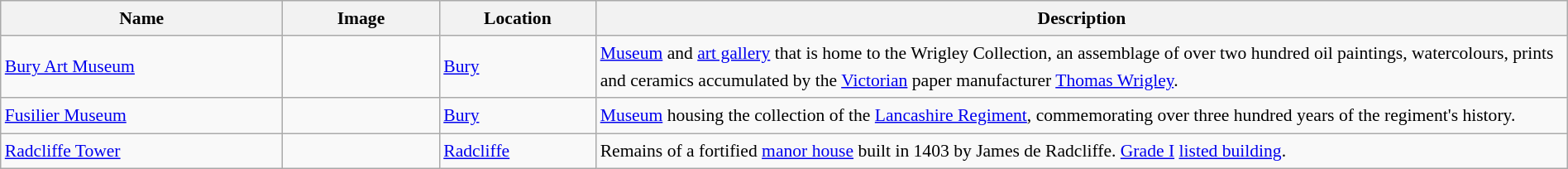<table class="wikitable sortable" style="font-size:90%;width:100%;border:0px;text-align:left;line-height:150%;">
<tr>
<th width="18%">Name</th>
<th width="10%" class="unsortable">Image</th>
<th width="10%">Location</th>
<th width="62%" class="unsortable">Description</th>
</tr>
<tr>
<td><a href='#'>Bury Art Museum</a></td>
<td></td>
<td><a href='#'>Bury</a></td>
<td><a href='#'>Museum</a> and <a href='#'>art gallery</a> that is home to the Wrigley Collection, an assemblage of over two hundred oil paintings, watercolours, prints and ceramics accumulated by the <a href='#'>Victorian</a> paper manufacturer <a href='#'>Thomas Wrigley</a>.</td>
</tr>
<tr>
<td><a href='#'>Fusilier Museum</a></td>
<td></td>
<td><a href='#'>Bury</a></td>
<td><a href='#'>Museum</a> housing the collection of the <a href='#'>Lancashire Regiment</a>, commemorating over three hundred years of the regiment's history.</td>
</tr>
<tr>
<td><a href='#'>Radcliffe Tower</a></td>
<td></td>
<td><a href='#'>Radcliffe</a></td>
<td>Remains of a fortified <a href='#'>manor house</a> built in 1403 by James de Radcliffe. <a href='#'>Grade I</a> <a href='#'>listed building</a>.</td>
</tr>
<tr>
</tr>
</table>
